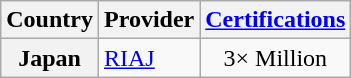<table class="wikitable sortable plainrowheaders">
<tr>
<th>Country</th>
<th>Provider</th>
<th><a href='#'>Certifications</a></th>
</tr>
<tr>
<th scope="row">Japan</th>
<td><a href='#'>RIAJ</a></td>
<td style="text-align:center;">3× Million</td>
</tr>
</table>
